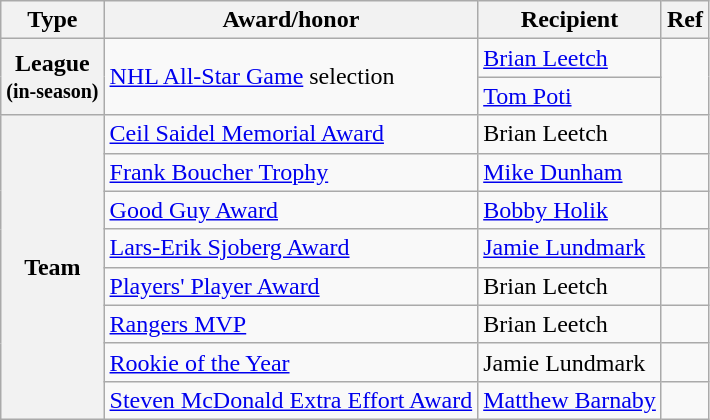<table class="wikitable">
<tr>
<th scope="col">Type</th>
<th scope="col">Award/honor</th>
<th scope="col">Recipient</th>
<th scope="col">Ref</th>
</tr>
<tr>
<th scope="row" rowspan="2">League<br><small>(in-season)</small></th>
<td rowspan="2"><a href='#'>NHL All-Star Game</a> selection</td>
<td><a href='#'>Brian Leetch</a></td>
<td rowspan="2"></td>
</tr>
<tr>
<td><a href='#'>Tom Poti</a></td>
</tr>
<tr>
<th scope="row" rowspan="9">Team</th>
<td><a href='#'>Ceil Saidel Memorial Award</a></td>
<td>Brian Leetch</td>
<td></td>
</tr>
<tr>
<td><a href='#'>Frank Boucher Trophy</a></td>
<td><a href='#'>Mike Dunham</a></td>
<td></td>
</tr>
<tr>
<td><a href='#'>Good Guy Award</a></td>
<td><a href='#'>Bobby Holik</a></td>
<td></td>
</tr>
<tr>
<td><a href='#'>Lars-Erik Sjoberg Award</a></td>
<td><a href='#'>Jamie Lundmark</a></td>
<td></td>
</tr>
<tr>
<td><a href='#'>Players' Player Award</a></td>
<td>Brian Leetch</td>
<td></td>
</tr>
<tr>
<td><a href='#'>Rangers MVP</a></td>
<td>Brian Leetch</td>
<td></td>
</tr>
<tr>
<td><a href='#'>Rookie of the Year</a></td>
<td>Jamie Lundmark</td>
<td></td>
</tr>
<tr>
<td><a href='#'>Steven McDonald Extra Effort Award</a></td>
<td><a href='#'>Matthew Barnaby</a></td>
<td></td>
</tr>
</table>
